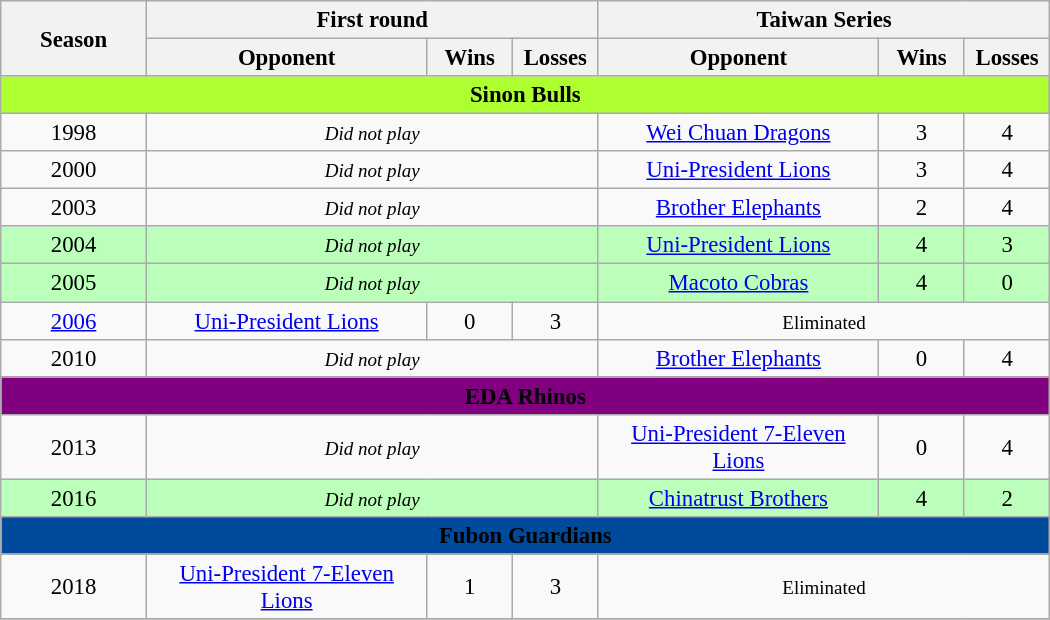<table class=wikitable style="text-align:center; font-size:95%">
<tr>
<th width = "90" rowspan = "2">Season</th>
<th colspan = "3">First round</th>
<th colspan = "3">Taiwan Series</th>
</tr>
<tr>
<th width = "180">Opponent</th>
<th width = "50">Wins</th>
<th width = "50">Losses</th>
<th width = "180">Opponent</th>
<th width = "50">Wins</th>
<th width = "50">Losses</th>
</tr>
<tr bgcolor="greenyellow">
<td align="center" colspan=7><span><strong>Sinon Bulls</strong></span></td>
</tr>
<tr>
<td>1998</td>
<td colspan = "3"><small><em>Did not play</em></small></td>
<td><a href='#'>Wei Chuan Dragons</a></td>
<td>3</td>
<td>4</td>
</tr>
<tr>
<td>2000</td>
<td colspan = "3"><small><em>Did not play</em></small></td>
<td><a href='#'>Uni-President Lions</a></td>
<td>3</td>
<td>4</td>
</tr>
<tr>
<td>2003</td>
<td colspan = "3"><small><em>Did not play</em></small></td>
<td><a href='#'>Brother Elephants</a></td>
<td>2</td>
<td>4</td>
</tr>
<tr bgcolor = bbffbb>
<td>2004</td>
<td colspan = "3"><small><em>Did not play</em></small></td>
<td><a href='#'>Uni-President Lions</a></td>
<td>4</td>
<td>3</td>
</tr>
<tr bgcolor = bbffbb>
<td>2005</td>
<td colspan = "3"><small><em>Did not play</em></small></td>
<td><a href='#'>Macoto Cobras</a></td>
<td>4</td>
<td>0</td>
</tr>
<tr>
<td><a href='#'>2006</a></td>
<td><a href='#'>Uni-President Lions</a></td>
<td>0</td>
<td>3</td>
<td colspan = "3"><small>Eliminated</small></td>
</tr>
<tr>
<td>2010</td>
<td colspan = "3"><small><em>Did not play</em></small></td>
<td><a href='#'>Brother Elephants</a></td>
<td>0</td>
<td>4</td>
</tr>
<tr>
</tr>
<tr bgcolor="purple">
<td align="center" colspan=7><span><strong>EDA Rhinos</strong></span></td>
</tr>
<tr>
<td>2013</td>
<td colspan = "3"><small><em>Did not play</em></small></td>
<td><a href='#'>Uni-President 7-Eleven Lions</a></td>
<td>0</td>
<td>4</td>
</tr>
<tr bgcolor = "bbffbb">
<td>2016</td>
<td colspan = "3"><small><em>Did not play</em></small></td>
<td><a href='#'>Chinatrust Brothers</a></td>
<td>4</td>
<td>2</td>
</tr>
<tr bgcolor="004A9C">
<td align="center" colspan=7><span><strong>Fubon Guardians</strong></span></td>
</tr>
<tr>
<td>2018</td>
<td><a href='#'>Uni-President 7-Eleven Lions</a></td>
<td>1</td>
<td>3</td>
<td colspan = "3"><small>Eliminated</small></td>
</tr>
<tr>
</tr>
</table>
